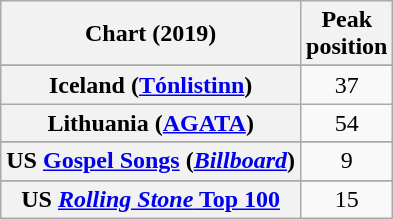<table class="wikitable sortable plainrowheaders" style="text-align:center">
<tr>
<th scope="col">Chart (2019)</th>
<th scope="col">Peak<br>position</th>
</tr>
<tr>
</tr>
<tr>
</tr>
<tr>
</tr>
<tr>
<th scope="row">Iceland (<a href='#'>Tónlistinn</a>)</th>
<td>37</td>
</tr>
<tr>
<th scope="row">Lithuania (<a href='#'>AGATA</a>)</th>
<td>54</td>
</tr>
<tr>
</tr>
<tr>
</tr>
<tr>
</tr>
<tr>
</tr>
<tr>
</tr>
<tr>
<th scope="row">US <a href='#'>Gospel Songs</a> (<em><a href='#'>Billboard</a></em>)</th>
<td>9</td>
</tr>
<tr>
</tr>
<tr>
<th scope="row">US <a href='#'><em>Rolling Stone</em> Top 100</a></th>
<td>15</td>
</tr>
</table>
